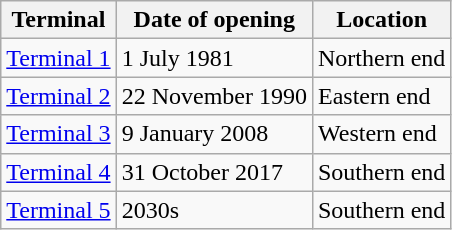<table class="wikitable">
<tr>
<th>Terminal</th>
<th>Date of opening</th>
<th>Location</th>
</tr>
<tr>
<td><a href='#'>Terminal 1</a></td>
<td>1 July 1981</td>
<td>Northern end</td>
</tr>
<tr>
<td><a href='#'>Terminal 2</a></td>
<td>22 November 1990</td>
<td>Eastern end</td>
</tr>
<tr>
<td><a href='#'>Terminal 3</a></td>
<td>9 January 2008</td>
<td>Western end</td>
</tr>
<tr>
<td><a href='#'>Terminal 4</a></td>
<td>31 October 2017</td>
<td>Southern end</td>
</tr>
<tr>
<td><a href='#'>Terminal 5</a></td>
<td>2030s</td>
<td>Southern end</td>
</tr>
</table>
